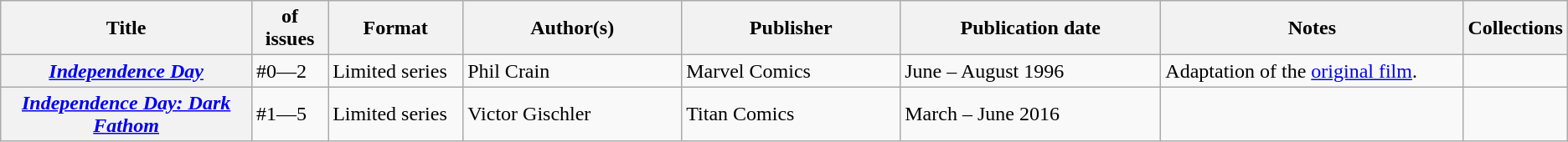<table class="wikitable">
<tr>
<th>Title</th>
<th style="width:40pt"> of issues</th>
<th style="width:75pt">Format</th>
<th style="width:125pt">Author(s)</th>
<th style="width:125pt">Publisher</th>
<th style="width:150pt">Publication date</th>
<th style="width:175pt">Notes</th>
<th>Collections</th>
</tr>
<tr>
<th><em><a href='#'>Independence Day</a></em></th>
<td>#0—2</td>
<td>Limited series</td>
<td>Phil Crain</td>
<td>Marvel Comics</td>
<td>June – August 1996</td>
<td>Adaptation of the <a href='#'>original film</a>.</td>
<td></td>
</tr>
<tr>
<th><em><a href='#'>Independence Day: Dark Fathom</a></em></th>
<td>#1—5</td>
<td>Limited series</td>
<td>Victor Gischler</td>
<td>Titan Comics</td>
<td>March – June 2016</td>
<td></td>
<td></td>
</tr>
</table>
